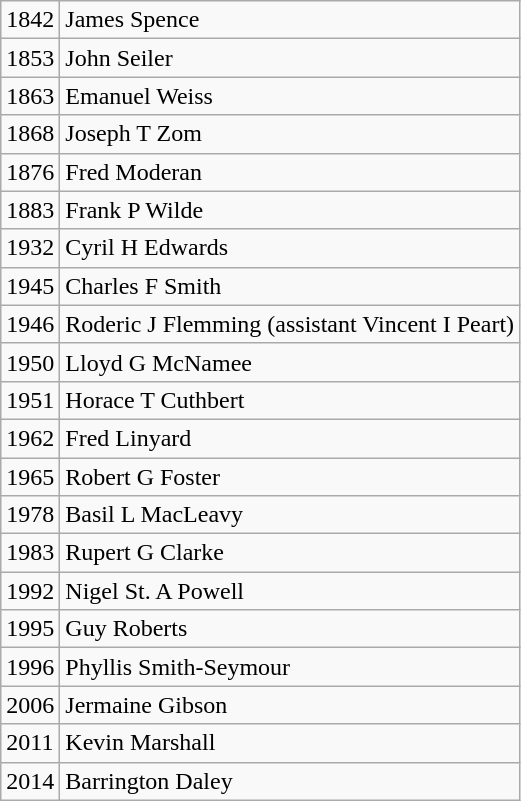<table class="wikitable">
<tr>
<td>1842</td>
<td>James Spence</td>
</tr>
<tr>
<td>1853</td>
<td>John Seiler</td>
</tr>
<tr>
<td>1863</td>
<td>Emanuel Weiss</td>
</tr>
<tr>
<td>1868</td>
<td>Joseph T Zom</td>
</tr>
<tr>
<td>1876</td>
<td>Fred Moderan</td>
</tr>
<tr>
<td>1883</td>
<td>Frank P Wilde</td>
</tr>
<tr>
<td>1932</td>
<td>Cyril H Edwards</td>
</tr>
<tr>
<td>1945</td>
<td>Charles F Smith</td>
</tr>
<tr>
<td>1946</td>
<td>Roderic J Flemming (assistant Vincent I Peart)</td>
</tr>
<tr>
<td>1950</td>
<td>Lloyd G McNamee</td>
</tr>
<tr>
<td>1951</td>
<td>Horace T Cuthbert</td>
</tr>
<tr>
<td>1962</td>
<td>Fred Linyard</td>
</tr>
<tr>
<td>1965</td>
<td>Robert G Foster</td>
</tr>
<tr>
<td>1978</td>
<td>Basil L MacLeavy</td>
</tr>
<tr>
<td>1983</td>
<td>Rupert G Clarke</td>
</tr>
<tr>
<td>1992</td>
<td>Nigel St. A Powell</td>
</tr>
<tr>
<td>1995</td>
<td>Guy Roberts</td>
</tr>
<tr>
<td>1996</td>
<td>Phyllis Smith-Seymour</td>
</tr>
<tr>
<td>2006</td>
<td>Jermaine Gibson</td>
</tr>
<tr>
<td>2011</td>
<td>Kevin Marshall</td>
</tr>
<tr>
<td>2014</td>
<td>Barrington Daley</td>
</tr>
</table>
